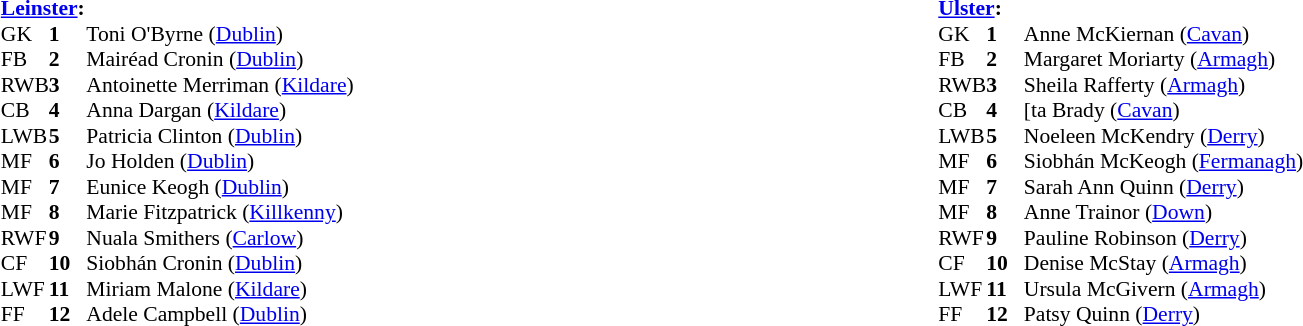<table width="100%">
<tr>
<td valign="top"></td>
<td valign="top" width="50%"><br><table style="font-size: 90%" cellspacing="0" cellpadding="0" align=center>
<tr>
<td colspan="4"><strong><a href='#'>Leinster</a>:</strong></td>
</tr>
<tr>
<th width="25"></th>
<th width="25"></th>
</tr>
<tr>
<td>GK</td>
<td><strong>1</strong></td>
<td>Toni O'Byrne (<a href='#'>Dublin</a>)</td>
</tr>
<tr>
<td>FB</td>
<td><strong>2</strong></td>
<td>Mairéad Cronin (<a href='#'>Dublin</a>)</td>
</tr>
<tr>
<td>RWB</td>
<td><strong>3</strong></td>
<td>Antoinette Merriman (<a href='#'>Kildare</a>)</td>
</tr>
<tr>
<td>CB</td>
<td><strong>4</strong></td>
<td>Anna Dargan (<a href='#'>Kildare</a>)</td>
</tr>
<tr>
<td>LWB</td>
<td><strong>5</strong></td>
<td>Patricia Clinton (<a href='#'>Dublin</a>)</td>
</tr>
<tr>
<td>MF</td>
<td><strong>6</strong></td>
<td>Jo Holden (<a href='#'>Dublin</a>)</td>
</tr>
<tr>
<td>MF</td>
<td><strong>7</strong></td>
<td>Eunice Keogh (<a href='#'>Dublin</a>)</td>
</tr>
<tr>
<td>MF</td>
<td><strong>8</strong></td>
<td>Marie Fitzpatrick (<a href='#'>Killkenny</a>)</td>
</tr>
<tr>
<td>RWF</td>
<td><strong>9</strong></td>
<td>Nuala Smithers (<a href='#'>Carlow</a>)</td>
</tr>
<tr>
<td>CF</td>
<td><strong>10</strong></td>
<td>Siobhán Cronin (<a href='#'>Dublin</a>)</td>
</tr>
<tr>
<td>LWF</td>
<td><strong>11</strong></td>
<td>Miriam Malone (<a href='#'>Kildare</a>)</td>
</tr>
<tr>
<td>FF</td>
<td><strong>12</strong></td>
<td>Adele Campbell (<a href='#'>Dublin</a>)</td>
</tr>
<tr>
</tr>
</table>
</td>
<td valign="top" width="50%"><br><table style="font-size: 90%" cellspacing="0" cellpadding="0" align=center>
<tr>
<td colspan="4"><strong><a href='#'>Ulster</a>:</strong></td>
</tr>
<tr>
<th width="25"></th>
<th width="25"></th>
</tr>
<tr>
<td>GK</td>
<td><strong>1</strong></td>
<td>Anne McKiernan (<a href='#'>Cavan</a>)</td>
</tr>
<tr>
<td>FB</td>
<td><strong>2</strong></td>
<td>Margaret Moriarty (<a href='#'>Armagh</a>)</td>
</tr>
<tr>
<td>RWB</td>
<td><strong>3</strong></td>
<td>Sheila Rafferty (<a href='#'>Armagh</a>)</td>
</tr>
<tr>
<td>CB</td>
<td><strong>4</strong></td>
<td>[ta Brady (<a href='#'>Cavan</a>)</td>
</tr>
<tr>
<td>LWB</td>
<td><strong>5</strong></td>
<td>Noeleen McKendry (<a href='#'>Derry</a>)</td>
</tr>
<tr>
<td>MF</td>
<td><strong>6</strong></td>
<td>Siobhán McKeogh (<a href='#'>Fermanagh</a>)</td>
</tr>
<tr>
<td>MF</td>
<td><strong>7</strong></td>
<td>Sarah Ann Quinn (<a href='#'>Derry</a>)</td>
</tr>
<tr>
<td>MF</td>
<td><strong>8</strong></td>
<td>Anne Trainor (<a href='#'>Down</a>)</td>
</tr>
<tr>
<td>RWF</td>
<td><strong>9</strong></td>
<td>Pauline Robinson (<a href='#'>Derry</a>)</td>
</tr>
<tr>
<td>CF</td>
<td><strong>10</strong></td>
<td>Denise McStay (<a href='#'>Armagh</a>)</td>
</tr>
<tr>
<td>LWF</td>
<td><strong>11</strong></td>
<td>Ursula McGivern (<a href='#'>Armagh</a>)</td>
</tr>
<tr>
<td>FF</td>
<td><strong>12</strong></td>
<td>Patsy Quinn (<a href='#'>Derry</a>)</td>
</tr>
<tr>
</tr>
</table>
</td>
</tr>
</table>
